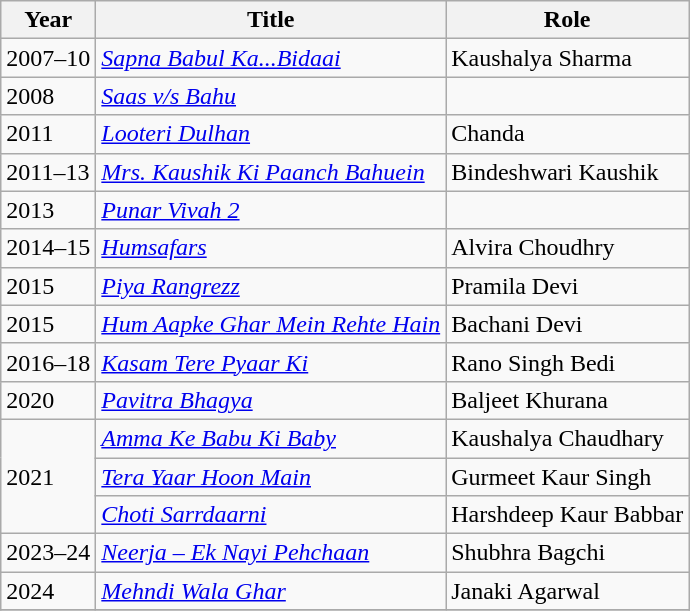<table class="wikitable sortable plainrowheaders" style="font-size:100%">
<tr style="text-align:center;">
<th scope="col">Year</th>
<th scope="col">Title</th>
<th scope="col">Role</th>
</tr>
<tr>
<td>2007–10</td>
<td><em><a href='#'>Sapna Babul Ka...Bidaai</a></em></td>
<td>Kaushalya Sharma</td>
</tr>
<tr>
<td>2008</td>
<td><em><a href='#'>Saas v/s Bahu</a></em></td>
<td></td>
</tr>
<tr>
<td>2011</td>
<td><em><a href='#'>Looteri Dulhan</a></em></td>
<td>Chanda</td>
</tr>
<tr>
<td>2011–13</td>
<td><em><a href='#'>Mrs. Kaushik Ki Paanch Bahuein</a></em></td>
<td>Bindeshwari Kaushik</td>
</tr>
<tr>
<td>2013</td>
<td><em><a href='#'>Punar Vivah 2</a></em></td>
<td></td>
</tr>
<tr>
<td>2014–15</td>
<td><em><a href='#'>Humsafars</a></em></td>
<td>Alvira Choudhry</td>
</tr>
<tr>
<td>2015</td>
<td><em><a href='#'>Piya Rangrezz</a></em></td>
<td>Pramila Devi</td>
</tr>
<tr>
<td>2015</td>
<td><em><a href='#'>Hum Aapke Ghar Mein Rehte Hain</a></em></td>
<td>Bachani Devi</td>
</tr>
<tr>
<td>2016–18</td>
<td><em><a href='#'>Kasam Tere Pyaar Ki</a></em></td>
<td>Rano Singh Bedi</td>
</tr>
<tr>
<td>2020</td>
<td><em><a href='#'>Pavitra Bhagya</a></em></td>
<td>Baljeet Khurana</td>
</tr>
<tr>
<td rowspan="3">2021</td>
<td><em><a href='#'>Amma Ke Babu Ki Baby</a></em></td>
<td>Kaushalya Chaudhary</td>
</tr>
<tr>
<td><em><a href='#'>Tera Yaar Hoon Main</a></em></td>
<td>Gurmeet Kaur Singh</td>
</tr>
<tr>
<td><em><a href='#'>Choti Sarrdaarni</a></em></td>
<td>Harshdeep Kaur Babbar</td>
</tr>
<tr>
<td>2023–24</td>
<td><em><a href='#'>Neerja – Ek Nayi Pehchaan</a></em></td>
<td>Shubhra Bagchi</td>
</tr>
<tr>
<td>2024</td>
<td><em><a href='#'>Mehndi Wala Ghar</a></em></td>
<td>Janaki  Agarwal</td>
</tr>
<tr>
</tr>
</table>
